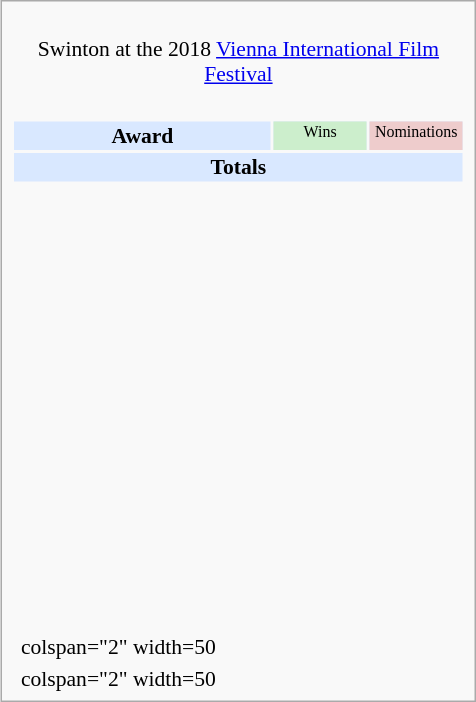<table class="infobox" style="width: 22em; text-align: left; font-size: 90%; vertical-align: middle;">
<tr>
<td colspan="3" style="text-align:center;"><br>Swinton at the 2018 <a href='#'>Vienna International Film Festival</a></td>
</tr>
<tr>
<td colspan="3"><br><table class="collapsible collapsed" style="width:100%;">
<tr style="background:#d9e8ff; text-align:center;">
<th style="vertical-align: middle;">Award</th>
<td style="background:#cec; font-size:8pt; width:60px;">Wins</td>
<td style="background:#ecc; font-size:8pt; width:60px;">Nominations</td>
</tr>
<tr style="background:#d9e8ff;">
<td colspan="3" style="text-align:center;"><strong>Totals</strong></td>
</tr>
<tr>
<td style="text-align:center;"><br></td>
<td></td>
<td></td>
</tr>
<tr>
<td style="text-align:center;"><br></td>
<td></td>
<td></td>
</tr>
<tr>
<td style="text-align:center;"><br></td>
<td></td>
<td></td>
</tr>
<tr>
<td style="text-align:center;"><br></td>
<td></td>
<td></td>
</tr>
<tr>
<td style="text-align:center;"><br></td>
<td></td>
<td></td>
</tr>
<tr>
<td style="text-align:center;"><br></td>
<td></td>
<td></td>
</tr>
<tr>
<td style="text-align:center;"><br></td>
<td></td>
<td></td>
</tr>
<tr>
<td style="text-align:center;"><br></td>
<td></td>
<td></td>
</tr>
<tr>
<td style="text-align:center;"><br></td>
<td></td>
<td></td>
</tr>
<tr>
<td style="text-align:center;"><br></td>
<td></td>
<td></td>
</tr>
<tr>
<td style="text-align:center;"><br></td>
<td></td>
<td></td>
</tr>
<tr>
<td style="text-align:center;"><br></td>
<td></td>
<td></td>
</tr>
<tr>
<td style="text-align:center;"><br></td>
<td></td>
<td></td>
</tr>
<tr>
<td style="text-align:center;"><br></td>
<td></td>
<td></td>
</tr>
<tr>
</tr>
</table>
</td>
</tr>
<tr>
<td></td>
<td>colspan="2" width=50 </td>
</tr>
<tr>
<td></td>
<td>colspan="2" width=50 </td>
</tr>
</table>
